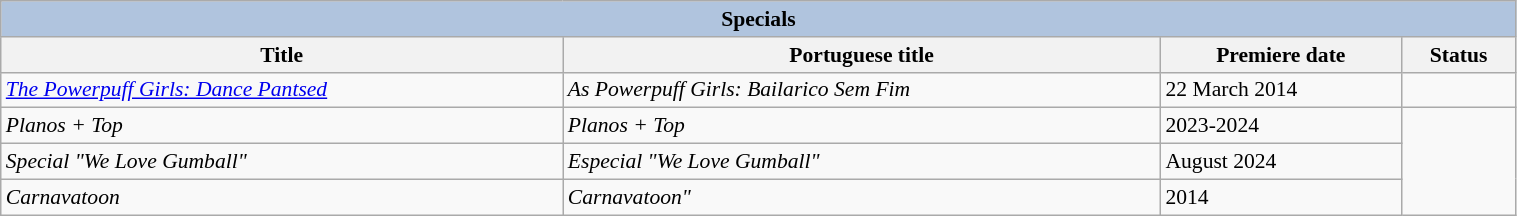<table class="wikitable" style="font-size: 90%;" width=80%>
<tr>
<th colspan="4" style="background: LightSteelBlue;">Specials</th>
</tr>
<tr>
<th>Title</th>
<th>Portuguese title</th>
<th>Premiere date</th>
<th>Status</th>
</tr>
<tr>
<td><em><a href='#'>The Powerpuff Girls: Dance Pantsed</a></em></td>
<td><em>As Powerpuff Girls: Bailarico Sem Fim</em></td>
<td>22 March 2014</td>
<td></td>
</tr>
<tr>
<td><em>Planos + Top</em></td>
<td><em>Planos + Top</em></td>
<td>2023-2024</td>
</tr>
<tr>
<td><em>Special "We Love Gumball"</em></td>
<td><em>Especial "We Love Gumball"</em></td>
<td>August 2024</td>
</tr>
<tr>
<td><em>Carnavatoon</em></td>
<td><em>Carnavatoon"</em></td>
<td>2014</td>
</tr>
</table>
